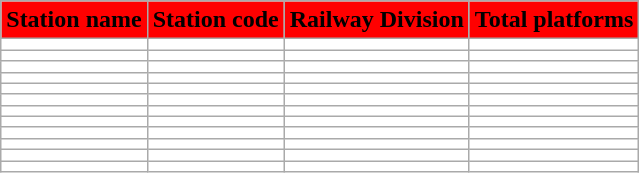<table class="wikitable sortable" style="background:#fff;">
<tr>
<th style="background:red;">Station name</th>
<th style="background:red;">Station code</th>
<th style="background:red;">Railway Division</th>
<th style="background:red;">Total platforms</th>
</tr>
<tr>
<td></td>
<td></td>
<td></td>
<td></td>
</tr>
<tr>
<td></td>
<td></td>
<td></td>
<td></td>
</tr>
<tr>
<td></td>
<td></td>
<td></td>
<td></td>
</tr>
<tr>
<td></td>
<td></td>
<td></td>
<td></td>
</tr>
<tr>
<td></td>
<td></td>
<td></td>
<td></td>
</tr>
<tr>
<td></td>
<td></td>
<td></td>
<td></td>
</tr>
<tr>
<td></td>
<td></td>
<td></td>
<td></td>
</tr>
<tr>
<td></td>
<td></td>
<td></td>
<td></td>
</tr>
<tr>
<td></td>
<td></td>
<td></td>
<td></td>
</tr>
<tr>
<td></td>
<td></td>
<td></td>
<td></td>
</tr>
<tr>
<td></td>
<td></td>
<td></td>
<td></td>
</tr>
<tr>
<td></td>
<td></td>
<td></td>
<td></td>
</tr>
</table>
